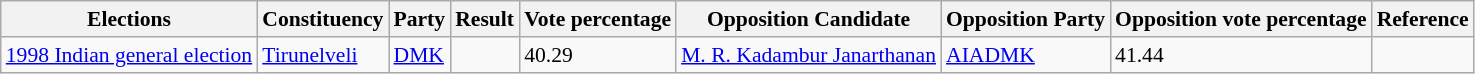<table class="sortable wikitable"style="font-size: 90%">
<tr>
<th>Elections</th>
<th>Constituency</th>
<th>Party</th>
<th>Result</th>
<th>Vote percentage</th>
<th>Opposition Candidate</th>
<th>Opposition Party</th>
<th>Opposition vote percentage</th>
<th>Reference</th>
</tr>
<tr>
<td><a href='#'>1998 Indian general election</a></td>
<td><a href='#'>Tirunelveli</a></td>
<td><a href='#'>DMK</a></td>
<td></td>
<td>40.29</td>
<td><a href='#'>M. R. Kadambur Janarthanan</a></td>
<td><a href='#'>AIADMK</a></td>
<td>41.44</td>
<td></td>
</tr>
</table>
